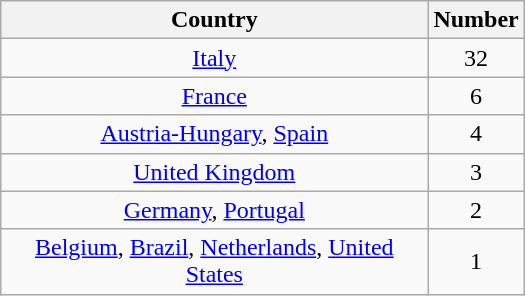<table class="wikitable" width="350px" style="margin:0 0 1em 1em; text-align:center;">
<tr>
<th colspan="1">Country</th>
<th colspan="1">Number</th>
</tr>
<tr>
<td><a href='#'>Italy</a></td>
<td>32</td>
</tr>
<tr>
<td><a href='#'>France</a></td>
<td>6</td>
</tr>
<tr>
<td><a href='#'>Austria-Hungary</a>, <a href='#'>Spain</a></td>
<td>4</td>
</tr>
<tr>
<td><a href='#'>United Kingdom</a></td>
<td>3</td>
</tr>
<tr>
<td><a href='#'>Germany</a>, <a href='#'>Portugal</a></td>
<td>2</td>
</tr>
<tr>
<td><a href='#'>Belgium</a>, <a href='#'>Brazil</a>, <a href='#'>Netherlands</a>, <a href='#'>United States</a></td>
<td>1</td>
</tr>
</table>
